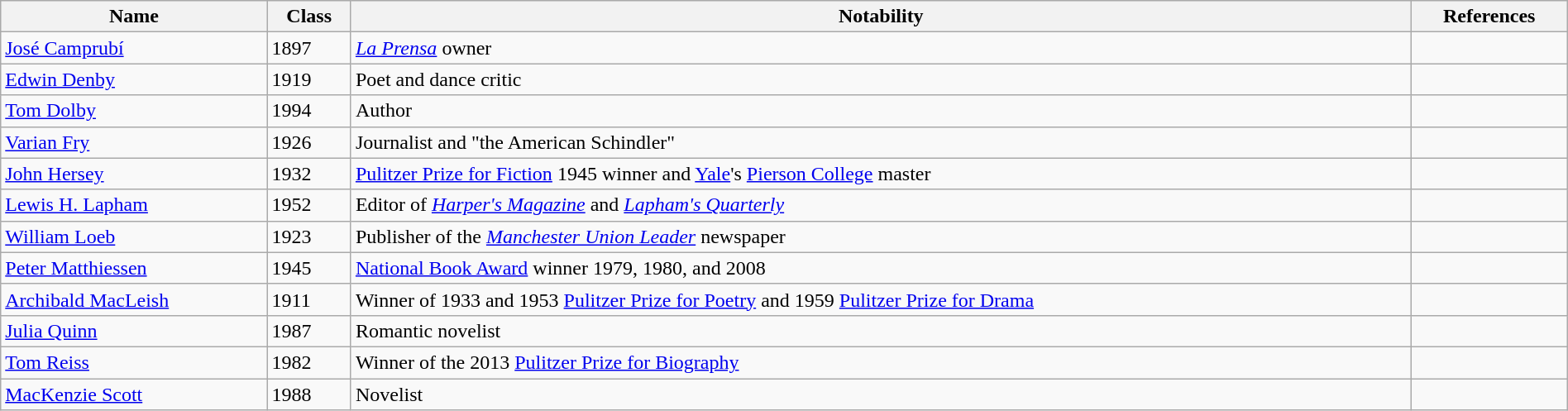<table class="wikitable sortable" style="width:100%;">
<tr>
<th>Name</th>
<th>Class</th>
<th>Notability</th>
<th>References</th>
</tr>
<tr>
<td><a href='#'>José Camprubí</a></td>
<td>1897</td>
<td><em><a href='#'>La Prensa</a></em> owner</td>
<td></td>
</tr>
<tr>
<td><a href='#'>Edwin Denby</a></td>
<td>1919</td>
<td>Poet and dance critic</td>
<td></td>
</tr>
<tr>
<td><a href='#'>Tom Dolby</a></td>
<td>1994</td>
<td>Author</td>
<td></td>
</tr>
<tr>
<td><a href='#'>Varian Fry</a></td>
<td>1926</td>
<td>Journalist and "the American Schindler"</td>
<td></td>
</tr>
<tr>
<td><a href='#'>John Hersey</a></td>
<td>1932</td>
<td><a href='#'>Pulitzer Prize for Fiction</a> 1945 winner and <a href='#'>Yale</a>'s <a href='#'>Pierson College</a> master</td>
<td></td>
</tr>
<tr>
<td><a href='#'>Lewis H. Lapham</a></td>
<td>1952</td>
<td>Editor of <em><a href='#'>Harper's Magazine</a></em> and <em><a href='#'>Lapham's Quarterly</a></em></td>
<td><em></em></td>
</tr>
<tr>
<td><a href='#'>William Loeb</a></td>
<td>1923</td>
<td>Publisher of the <em><a href='#'>Manchester Union Leader</a></em> newspaper</td>
<td><em></em></td>
</tr>
<tr>
<td><a href='#'>Peter Matthiessen</a></td>
<td>1945</td>
<td><a href='#'>National Book Award</a> winner 1979, 1980, and 2008</td>
<td><em></em></td>
</tr>
<tr>
<td><a href='#'>Archibald MacLeish</a></td>
<td>1911</td>
<td>Winner of 1933 and 1953 <a href='#'>Pulitzer Prize for Poetry</a> and 1959 <a href='#'>Pulitzer Prize for Drama</a></td>
<td></td>
</tr>
<tr>
<td><a href='#'>Julia Quinn</a></td>
<td>1987</td>
<td>Romantic novelist</td>
<td></td>
</tr>
<tr>
<td><a href='#'>Tom Reiss</a></td>
<td>1982</td>
<td>Winner of the 2013 <a href='#'>Pulitzer Prize for Biography</a></td>
<td></td>
</tr>
<tr>
<td><a href='#'>MacKenzie Scott</a></td>
<td>1988</td>
<td>Novelist</td>
<td></td>
</tr>
</table>
